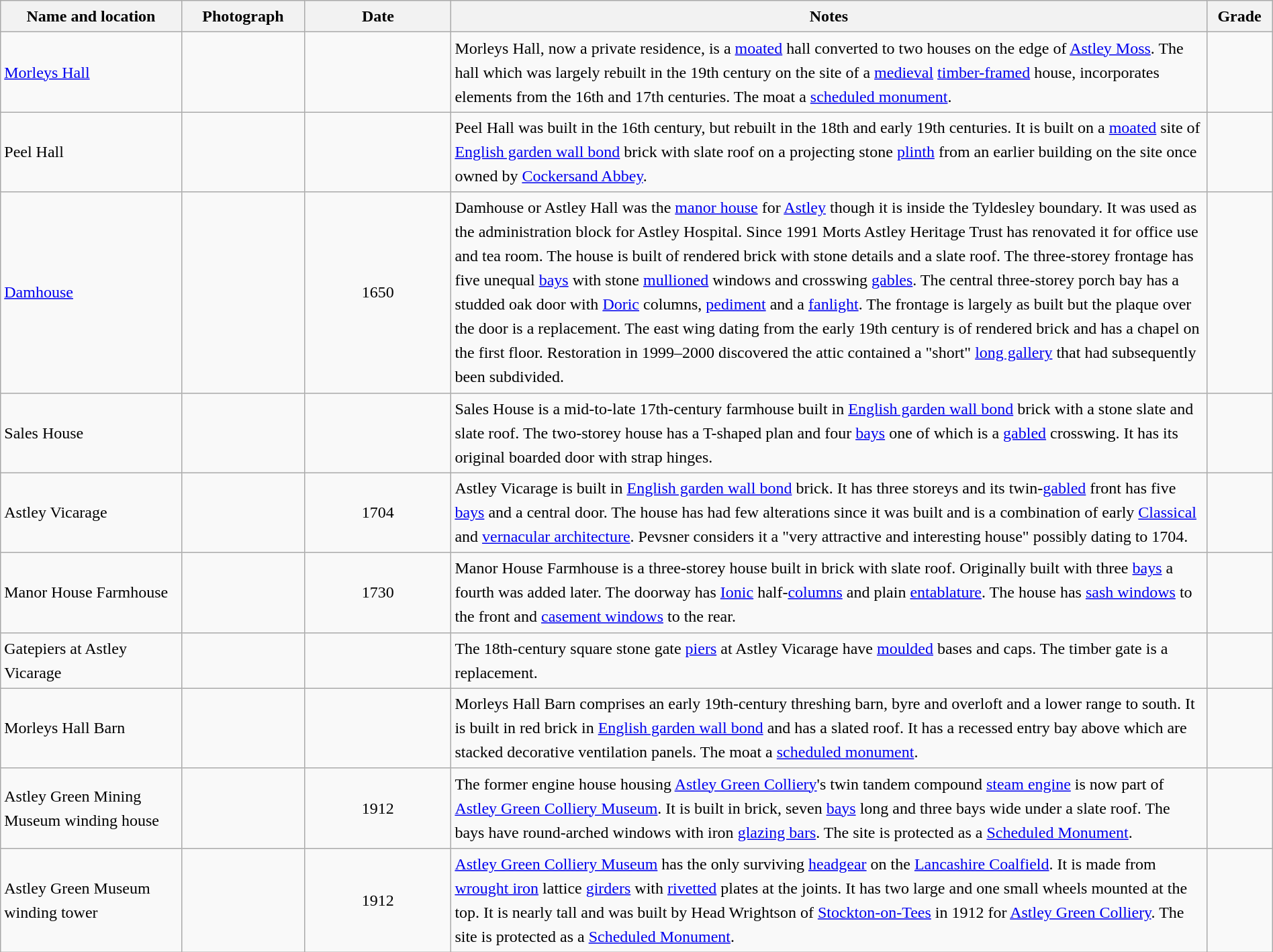<table class="wikitable sortable plainrowheaders" style="width:100%;border:0px;text-align:left;line-height:150%;">
<tr>
<th scope="col"  style="width:150px">Name and location</th>
<th scope="col"  style="width:100px" class="unsortable">Photograph</th>
<th scope="col"  style="width:120px">Date</th>
<th scope="col"  style="width:650px" class="unsortable">Notes</th>
<th scope="col"  style="width:50px">Grade</th>
</tr>
<tr>
<td><a href='#'>Morleys Hall</a> <br><small></small></td>
<td></td>
<td align="center"></td>
<td>Morleys Hall, now a private residence, is a <a href='#'>moated</a> hall converted to two houses on the edge of <a href='#'>Astley Moss</a>. The hall which was largely rebuilt in the 19th century on the site of a <a href='#'>medieval</a> <a href='#'>timber-framed</a> house, incorporates elements from the 16th and 17th centuries. The moat a <a href='#'>scheduled monument</a>.</td>
<td align="center" ></td>
</tr>
<tr>
<td>Peel Hall <br><small></small></td>
<td></td>
<td align="center"></td>
<td>Peel Hall was built in the 16th century, but rebuilt in the 18th and early 19th centuries. It is built on a <a href='#'>moated</a> site of <a href='#'>English garden wall bond</a> brick with slate roof on a projecting stone <a href='#'>plinth</a> from an earlier building on the site once owned by <a href='#'>Cockersand Abbey</a>.</td>
<td align="center" ></td>
</tr>
<tr>
<td><a href='#'>Damhouse</a><br><small></small></td>
<td></td>
<td align="center">1650</td>
<td>Damhouse or Astley Hall was the <a href='#'>manor house</a> for <a href='#'>Astley</a> though it is inside the Tyldesley boundary. It was used as the administration block for Astley Hospital. Since 1991 Morts Astley Heritage Trust has renovated it for office use and tea room. The house is built of rendered brick with stone details and a slate roof. The three-storey frontage has five unequal <a href='#'>bays</a> with stone <a href='#'>mullioned</a> windows and crosswing <a href='#'>gables</a>. The central three-storey porch bay has a studded oak door with <a href='#'>Doric</a> columns, <a href='#'>pediment</a> and a <a href='#'>fanlight</a>. The frontage is largely as built but the plaque over the door is a replacement. The east wing dating from the early 19th century is of rendered brick and has a chapel on the first floor. Restoration in 1999–2000 discovered the attic contained a "short" <a href='#'>long gallery</a> that had subsequently been subdivided.</td>
<td align="center" ></td>
</tr>
<tr>
<td>Sales House<br><small></small></td>
<td></td>
<td align="center"></td>
<td>Sales House is a mid-to-late 17th-century farmhouse built in <a href='#'>English garden wall bond</a> brick with a stone slate and slate roof. The two-storey house has a T-shaped plan and four <a href='#'>bays</a> one of which is a <a href='#'>gabled</a> crosswing. It has its original boarded door with strap hinges.</td>
<td align="center" ></td>
</tr>
<tr>
<td>Astley Vicarage<br><small></small></td>
<td></td>
<td align="center">1704</td>
<td>Astley Vicarage is built in <a href='#'>English garden wall bond</a> brick. It has three storeys and its twin-<a href='#'>gabled</a> front has five <a href='#'>bays</a> and a central door. The house has had few alterations since it was built and is a combination of early <a href='#'>Classical</a> and <a href='#'>vernacular architecture</a>. Pevsner considers it a "very attractive and interesting house" possibly dating to 1704.</td>
<td align="center" ></td>
</tr>
<tr>
<td>Manor House Farmhouse<br><small></small></td>
<td></td>
<td align="center">1730</td>
<td>Manor House Farmhouse is a three-storey house built in brick with slate roof. Originally built with three <a href='#'>bays</a> a fourth was added later. The doorway has <a href='#'>Ionic</a> half-<a href='#'>columns</a> and plain <a href='#'>entablature</a>. The house has <a href='#'>sash windows</a> to the front and <a href='#'>casement windows</a> to the rear.</td>
<td align="center" ></td>
</tr>
<tr>
<td>Gatepiers at Astley Vicarage<br><small></small></td>
<td></td>
<td align="center"></td>
<td>The 18th-century square stone gate <a href='#'>piers</a> at Astley Vicarage have <a href='#'>moulded</a> bases and caps. The timber gate is a replacement.</td>
<td align="center" ></td>
</tr>
<tr>
<td>Morleys Hall Barn <br><small></small></td>
<td></td>
<td align="center"></td>
<td>Morleys Hall Barn comprises an early 19th-century threshing barn, byre and overloft and a lower range to south. It is built in red brick in <a href='#'>English garden wall bond</a> and has a slated roof. It has a recessed entry bay above which are stacked decorative ventilation panels. The moat a <a href='#'>scheduled monument</a>.</td>
<td align="center" ></td>
</tr>
<tr>
<td>Astley Green Mining Museum winding house<br><small></small></td>
<td></td>
<td align="center">1912</td>
<td>The former engine house housing <a href='#'>Astley Green Colliery</a>'s twin tandem compound <a href='#'>steam engine</a> is now part of <a href='#'>Astley Green Colliery Museum</a>. It is built in brick, seven <a href='#'>bays</a> long and three bays wide under a slate roof. The bays have round-arched windows with iron <a href='#'>glazing bars</a>. The site is protected as a <a href='#'>Scheduled Monument</a>.</td>
<td align="center" ></td>
</tr>
<tr>
<td>Astley Green Museum winding tower <br><small></small></td>
<td></td>
<td align="center">1912</td>
<td><a href='#'>Astley Green Colliery Museum</a> has the only surviving <a href='#'>headgear</a> on the <a href='#'>Lancashire Coalfield</a>. It is made from <a href='#'>wrought iron</a> lattice <a href='#'>girders</a> with <a href='#'>rivetted</a> plates at the joints. It has two large and one small wheels mounted at the top. It is nearly  tall and was built by Head Wrightson of <a href='#'>Stockton-on-Tees</a> in 1912 for <a href='#'>Astley Green Colliery</a>. The site is protected as a <a href='#'>Scheduled Monument</a>.</td>
<td align="center" ></td>
</tr>
<tr>
</tr>
</table>
